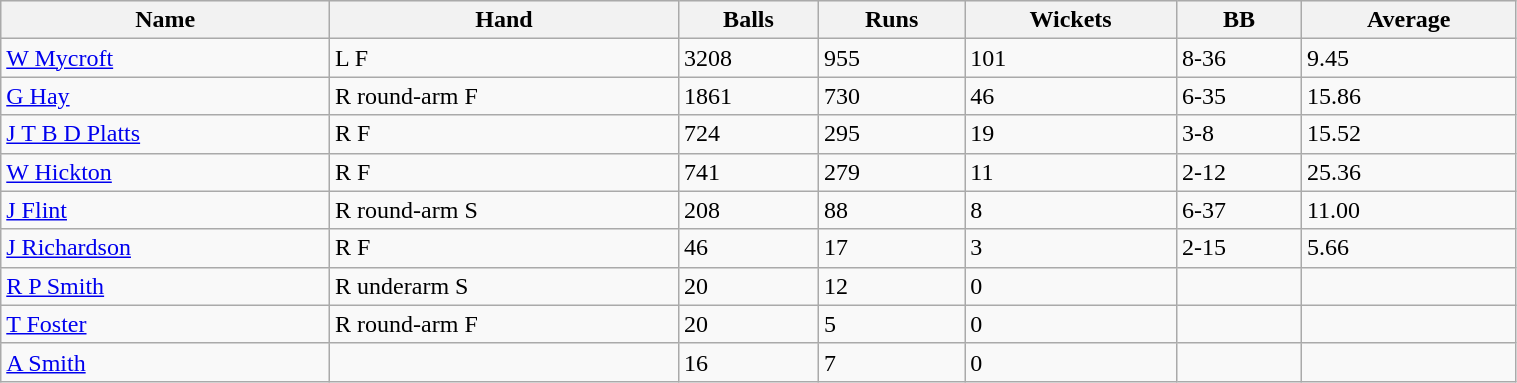<table class="wikitable sortable" width="80%">
<tr bgcolor="#efefef">
<th>Name</th>
<th>Hand</th>
<th>Balls</th>
<th>Runs</th>
<th>Wickets</th>
<th>BB</th>
<th>Average</th>
</tr>
<tr>
<td><a href='#'>W Mycroft</a></td>
<td>L F</td>
<td>3208</td>
<td>955</td>
<td>101</td>
<td>8-36</td>
<td>9.45</td>
</tr>
<tr>
<td><a href='#'>G Hay</a></td>
<td>R round-arm F</td>
<td>1861</td>
<td>730</td>
<td>46</td>
<td>6-35</td>
<td>15.86</td>
</tr>
<tr>
<td><a href='#'>J T B D Platts</a></td>
<td>R F</td>
<td>724</td>
<td>295</td>
<td>19</td>
<td>3-8</td>
<td>15.52</td>
</tr>
<tr>
<td><a href='#'>W Hickton</a></td>
<td>R F</td>
<td>741</td>
<td>279</td>
<td>11</td>
<td>2-12</td>
<td>25.36</td>
</tr>
<tr>
<td><a href='#'>J Flint</a></td>
<td>R round-arm S</td>
<td>208</td>
<td>88</td>
<td>8</td>
<td>6-37</td>
<td>11.00</td>
</tr>
<tr>
<td><a href='#'>J Richardson</a></td>
<td>R F</td>
<td>46</td>
<td>17</td>
<td>3</td>
<td>2-15</td>
<td>5.66</td>
</tr>
<tr>
<td><a href='#'>R P Smith</a></td>
<td>R underarm S</td>
<td>20</td>
<td>12</td>
<td>0</td>
<td></td>
<td></td>
</tr>
<tr>
<td><a href='#'>T Foster</a></td>
<td>R round-arm F</td>
<td>20</td>
<td>5</td>
<td>0</td>
<td></td>
<td></td>
</tr>
<tr>
<td><a href='#'>A Smith</a></td>
<td></td>
<td>16</td>
<td>7</td>
<td>0</td>
<td></td>
<td></td>
</tr>
</table>
